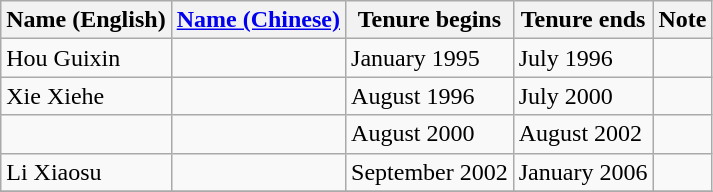<table class="wikitable">
<tr>
<th>Name (English)</th>
<th><a href='#'>Name (Chinese)</a></th>
<th>Tenure begins</th>
<th>Tenure ends</th>
<th>Note</th>
</tr>
<tr>
<td>Hou Guixin</td>
<td></td>
<td>January 1995</td>
<td>July 1996</td>
<td></td>
</tr>
<tr>
<td>Xie Xiehe</td>
<td></td>
<td>August 1996</td>
<td>July 2000</td>
<td></td>
</tr>
<tr>
<td></td>
<td></td>
<td>August 2000</td>
<td>August 2002</td>
<td></td>
</tr>
<tr>
<td>Li Xiaosu</td>
<td></td>
<td>September 2002</td>
<td>January 2006</td>
<td></td>
</tr>
<tr>
</tr>
</table>
